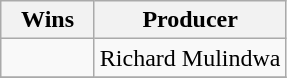<table class="wikitable" style="text-align:center;">
<tr>
<th scope="col" width="55">Wins</th>
<th scope="col" align="center">Producer</th>
</tr>
<tr>
<td></td>
<td>Richard Mulindwa</td>
</tr>
<tr>
</tr>
</table>
